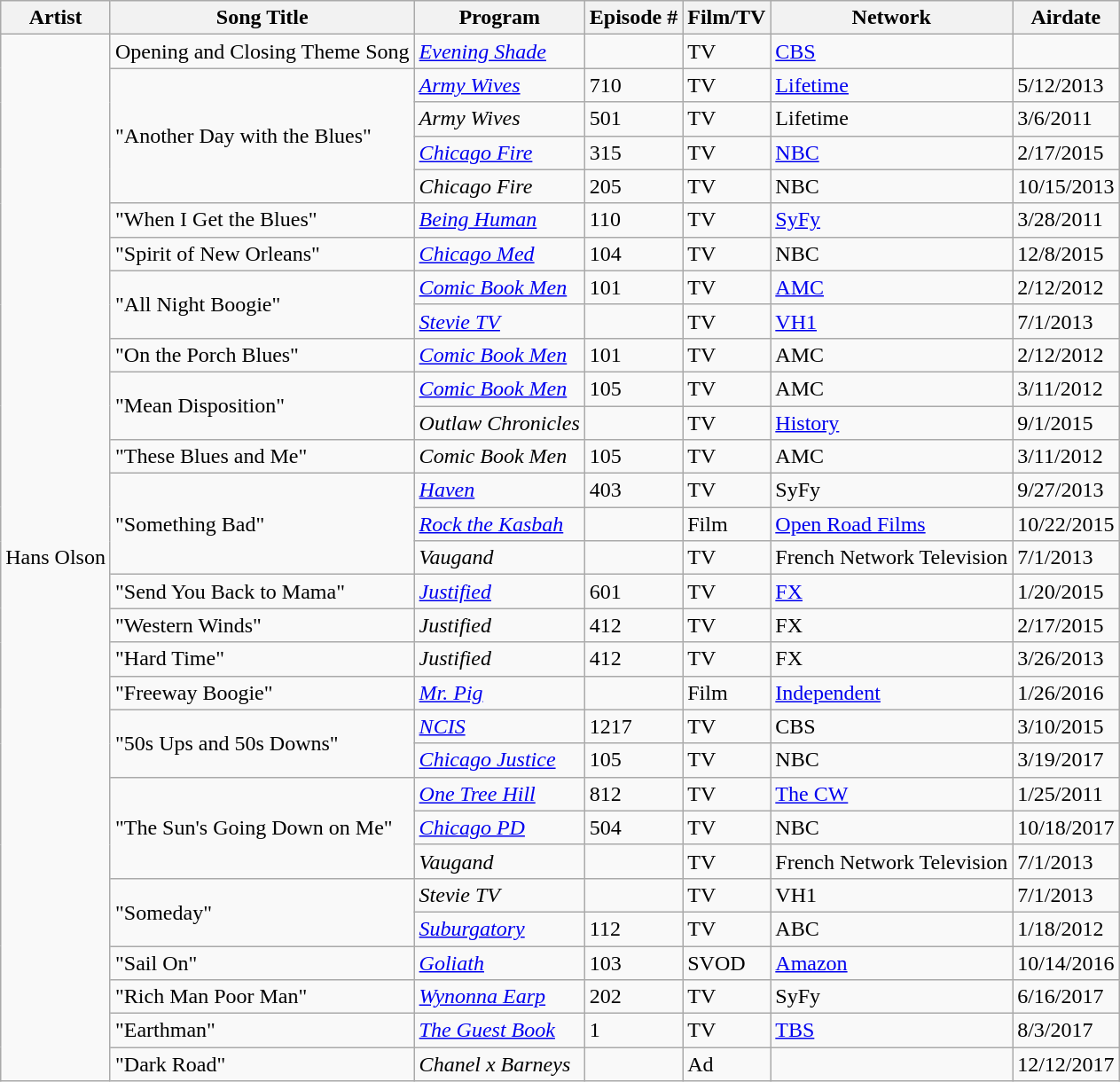<table class="wikitable">
<tr>
<th>Artist</th>
<th>Song Title</th>
<th>Program</th>
<th>Episode #</th>
<th>Film/TV</th>
<th>Network</th>
<th>Airdate</th>
</tr>
<tr>
<td rowspan="31">Hans Olson</td>
<td>Opening and Closing Theme Song</td>
<td><em><a href='#'>Evening Shade</a></em></td>
<td></td>
<td>TV</td>
<td><a href='#'>CBS</a></td>
<td></td>
</tr>
<tr>
<td rowspan="4">"Another Day with the Blues"</td>
<td><em><a href='#'>Army Wives</a></em></td>
<td>710</td>
<td>TV</td>
<td><a href='#'>Lifetime</a></td>
<td>5/12/2013</td>
</tr>
<tr>
<td><em>Army Wives</em></td>
<td>501</td>
<td>TV</td>
<td>Lifetime</td>
<td>3/6/2011</td>
</tr>
<tr>
<td><a href='#'><em>Chicago Fire</em></a></td>
<td>315</td>
<td>TV</td>
<td><a href='#'>NBC</a></td>
<td>2/17/2015</td>
</tr>
<tr>
<td><em>Chicago Fire</em></td>
<td>205</td>
<td>TV</td>
<td>NBC</td>
<td>10/15/2013</td>
</tr>
<tr>
<td>"When I Get the Blues"</td>
<td><a href='#'><em>Being Human</em></a></td>
<td>110</td>
<td>TV</td>
<td><a href='#'>SyFy</a></td>
<td>3/28/2011</td>
</tr>
<tr>
<td>"Spirit of New Orleans"</td>
<td><em><a href='#'>Chicago Med</a></em></td>
<td>104</td>
<td>TV</td>
<td>NBC</td>
<td>12/8/2015</td>
</tr>
<tr>
<td rowspan="2">"All Night Boogie"</td>
<td><em><a href='#'>Comic Book Men</a></em></td>
<td>101</td>
<td>TV</td>
<td><a href='#'>AMC</a></td>
<td>2/12/2012</td>
</tr>
<tr>
<td><em><a href='#'>Stevie TV</a></em></td>
<td></td>
<td>TV</td>
<td><a href='#'>VH1</a></td>
<td>7/1/2013</td>
</tr>
<tr>
<td>"On the Porch Blues"</td>
<td><em><a href='#'>Comic Book Men</a></em></td>
<td>101</td>
<td>TV</td>
<td>AMC</td>
<td>2/12/2012</td>
</tr>
<tr>
<td rowspan="2">"Mean Disposition"</td>
<td><em><a href='#'>Comic Book Men</a></em></td>
<td>105</td>
<td>TV</td>
<td>AMC</td>
<td>3/11/2012</td>
</tr>
<tr>
<td><em>Outlaw Chronicles</em></td>
<td></td>
<td>TV</td>
<td><a href='#'>History</a></td>
<td>9/1/2015</td>
</tr>
<tr>
<td>"These Blues and Me"</td>
<td><em>Comic Book Men</em></td>
<td>105</td>
<td>TV</td>
<td>AMC</td>
<td>3/11/2012</td>
</tr>
<tr>
<td rowspan="3">"Something Bad"</td>
<td><a href='#'><em>Haven</em></a></td>
<td>403</td>
<td>TV</td>
<td>SyFy</td>
<td>9/27/2013</td>
</tr>
<tr>
<td><a href='#'><em>Rock the Kasbah</em></a></td>
<td></td>
<td>Film</td>
<td><a href='#'>Open Road Films</a></td>
<td>10/22/2015</td>
</tr>
<tr>
<td><em>Vaugand</em></td>
<td></td>
<td>TV</td>
<td>French Network Television</td>
<td>7/1/2013</td>
</tr>
<tr>
<td>"Send You Back to Mama"</td>
<td><a href='#'><em>Justified</em></a></td>
<td>601</td>
<td>TV</td>
<td><a href='#'>FX</a></td>
<td>1/20/2015</td>
</tr>
<tr>
<td>"Western Winds"</td>
<td><em>Justified</em></td>
<td>412</td>
<td>TV</td>
<td>FX</td>
<td>2/17/2015</td>
</tr>
<tr>
<td>"Hard Time"</td>
<td><em>Justified</em></td>
<td>412</td>
<td>TV</td>
<td>FX</td>
<td>3/26/2013</td>
</tr>
<tr>
<td>"Freeway Boogie"</td>
<td><em><a href='#'>Mr. Pig</a></em></td>
<td></td>
<td>Film</td>
<td><a href='#'>Independent</a></td>
<td>1/26/2016</td>
</tr>
<tr>
<td rowspan="2">"50s Ups and 50s Downs"</td>
<td><em><a href='#'>NCIS</a></em></td>
<td>1217</td>
<td>TV</td>
<td>CBS</td>
<td>3/10/2015</td>
</tr>
<tr>
<td><em><a href='#'>Chicago Justice</a></em></td>
<td>105</td>
<td>TV</td>
<td>NBC</td>
<td>3/19/2017</td>
</tr>
<tr>
<td rowspan="3">"The Sun's Going Down on Me"</td>
<td><a href='#'><em>One Tree Hill</em></a></td>
<td>812</td>
<td>TV</td>
<td><a href='#'>The CW</a></td>
<td>1/25/2011</td>
</tr>
<tr>
<td><a href='#'><em>Chicago PD</em></a></td>
<td>504</td>
<td>TV</td>
<td>NBC</td>
<td>10/18/2017</td>
</tr>
<tr>
<td><em>Vaugand</em></td>
<td></td>
<td>TV</td>
<td>French Network Television</td>
<td>7/1/2013</td>
</tr>
<tr>
<td rowspan="2">"Someday"</td>
<td><em>Stevie TV</em></td>
<td></td>
<td>TV</td>
<td>VH1</td>
<td>7/1/2013</td>
</tr>
<tr>
<td><em><a href='#'>Suburgatory</a></em></td>
<td>112</td>
<td>TV</td>
<td>ABC</td>
<td>1/18/2012</td>
</tr>
<tr>
<td>"Sail On"</td>
<td><a href='#'><em>Goliath</em></a></td>
<td>103</td>
<td>SVOD</td>
<td><a href='#'>Amazon</a></td>
<td>10/14/2016</td>
</tr>
<tr>
<td>"Rich Man Poor Man"</td>
<td><a href='#'><em>Wynonna Earp</em></a></td>
<td>202</td>
<td>TV</td>
<td>SyFy</td>
<td>6/16/2017</td>
</tr>
<tr>
<td>"Earthman"</td>
<td><em><a href='#'>The Guest Book</a></em></td>
<td>1</td>
<td>TV</td>
<td><a href='#'>TBS</a></td>
<td>8/3/2017</td>
</tr>
<tr>
<td>"Dark Road"</td>
<td><em>Chanel x Barneys</em></td>
<td></td>
<td>Ad</td>
<td></td>
<td>12/12/2017</td>
</tr>
</table>
